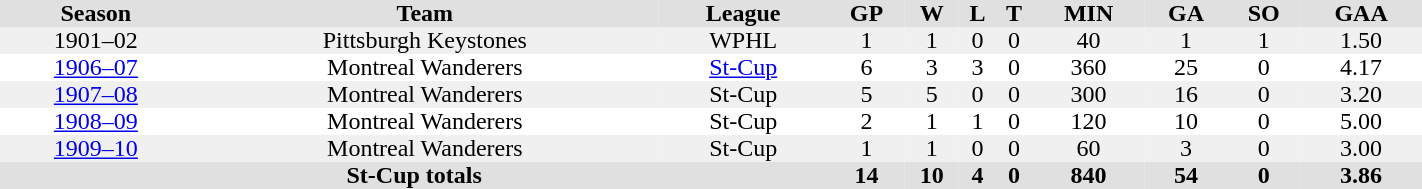<table BORDER="0" CELLPADDING="0" CELLSPACING="0" width="75%">
<tr bgcolor="#e0e0e0">
<th colspan="3" bgcolor="#ffffff"></th>
<th rowspan="99" bgcolor="#ffffff"></th>
</tr>
<tr bgcolor="#e0e0e0" ALIGN="center">
<th>Season</th>
<th>Team</th>
<th>League</th>
<th>GP</th>
<th>W</th>
<th>L</th>
<th>T</th>
<th>MIN</th>
<th>GA</th>
<th>SO</th>
<th>GAA</th>
</tr>
<tr ALIGN="center" bgcolor="#f0f0f0">
<td>1901–02</td>
<td>Pittsburgh Keystones</td>
<td>WPHL</td>
<td>1</td>
<td>1</td>
<td>0</td>
<td>0</td>
<td>40</td>
<td>1</td>
<td>1</td>
<td>1.50</td>
</tr>
<tr ALIGN="center">
<td><a href='#'>1906–07</a></td>
<td>Montreal Wanderers</td>
<td><a href='#'>St-Cup</a></td>
<td>6</td>
<td>3</td>
<td>3</td>
<td>0</td>
<td>360</td>
<td>25</td>
<td>0</td>
<td>4.17</td>
</tr>
<tr ALIGN="center" bgcolor="#f0f0f0">
<td><a href='#'>1907–08</a></td>
<td>Montreal Wanderers</td>
<td>St-Cup</td>
<td>5</td>
<td>5</td>
<td>0</td>
<td>0</td>
<td>300</td>
<td>16</td>
<td>0</td>
<td>3.20</td>
</tr>
<tr ALIGN="center">
<td><a href='#'>1908–09</a></td>
<td>Montreal Wanderers</td>
<td>St-Cup</td>
<td>2</td>
<td>1</td>
<td>1</td>
<td>0</td>
<td>120</td>
<td>10</td>
<td>0</td>
<td>5.00</td>
</tr>
<tr ALIGN="center" bgcolor="#f0f0f0">
<td><a href='#'>1909–10</a></td>
<td>Montreal Wanderers</td>
<td>St-Cup</td>
<td>1</td>
<td>1</td>
<td>0</td>
<td>0</td>
<td>60</td>
<td>3</td>
<td>0</td>
<td>3.00</td>
</tr>
<tr ALIGN="center" bgcolor="#e0e0e0">
<th colspan="3" align="center">St-Cup totals</th>
<th>14</th>
<th>10</th>
<th>4</th>
<th>0</th>
<th>840</th>
<th>54</th>
<th>0</th>
<th>3.86</th>
</tr>
</table>
